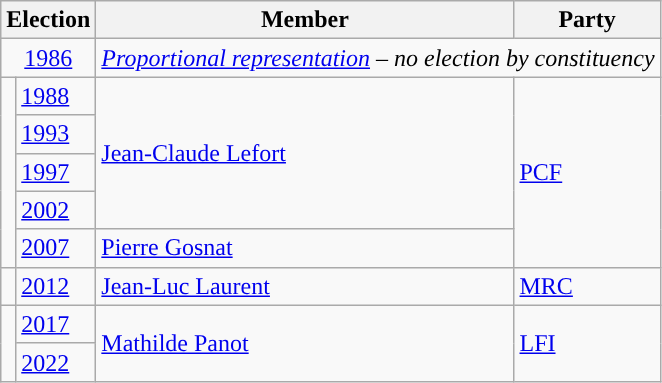<table class="wikitable">
<tr>
<th colspan="2">Election</th>
<th>Member</th>
<th>Party</th>
</tr>
<tr>
<td colspan="2" align="center"><a href='#'>1986</a></td>
<td colspan="2"><em><a href='#'>Proportional representation</a> – no election by constituency</em></td>
</tr>
<tr>
<td rowspan="5" style="color:inherit;background-color: "></td>
<td><a href='#'>1988</a></td>
<td rowspan="4"><a href='#'>Jean-Claude Lefort</a></td>
<td rowspan="5"><a href='#'>PCF</a></td>
</tr>
<tr>
<td><a href='#'>1993</a></td>
</tr>
<tr>
<td><a href='#'>1997</a></td>
</tr>
<tr>
<td><a href='#'>2002</a></td>
</tr>
<tr>
<td><a href='#'>2007</a></td>
<td><a href='#'>Pierre Gosnat</a></td>
</tr>
<tr>
<td style="color:inherit;background-color: "></td>
<td><a href='#'>2012</a></td>
<td><a href='#'>Jean-Luc Laurent</a></td>
<td><a href='#'>MRC</a></td>
</tr>
<tr>
<td rowspan="2" style="color:inherit;background-color: "></td>
<td><a href='#'>2017</a></td>
<td rowspan="2"><a href='#'>Mathilde Panot</a></td>
<td rowspan="2"><a href='#'>LFI</a></td>
</tr>
<tr>
<td><a href='#'>2022</a></td>
</tr>
</table>
